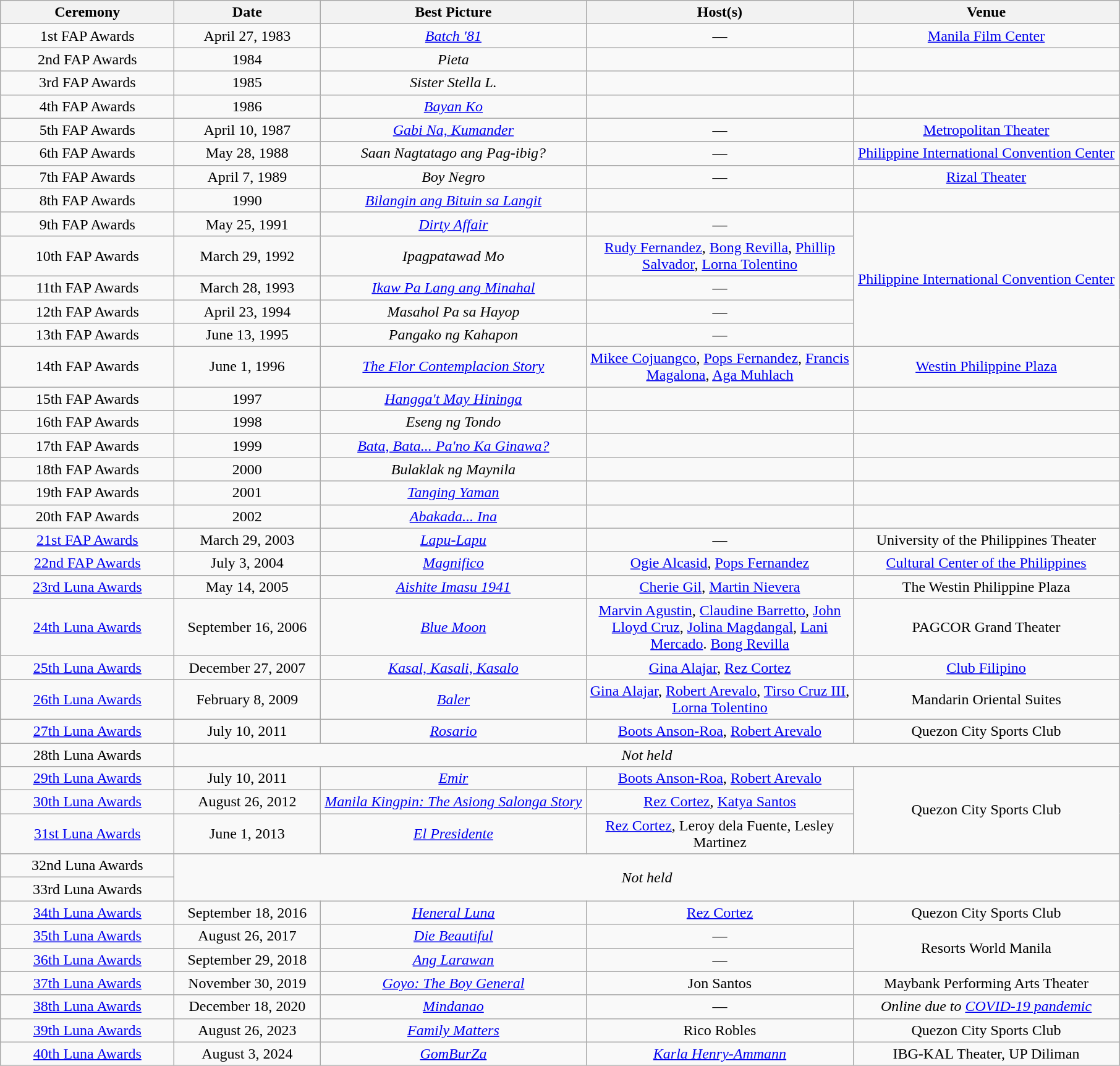<table class="sortable wikitable" style="text-align: center">
<tr>
<th style="width:180px;">Ceremony</th>
<th style="width:150px;">Date</th>
<th style="width:280px;">Best Picture</th>
<th style="width:280px;">Host(s)</th>
<th style="width:280px;">Venue</th>
</tr>
<tr>
<td>1st FAP Awards</td>
<td>April 27, 1983</td>
<td><em><a href='#'>Batch '81</a></em></td>
<td>—</td>
<td><a href='#'>Manila Film Center</a></td>
</tr>
<tr>
<td>2nd FAP Awards</td>
<td>1984</td>
<td><em>Pieta</em></td>
<td></td>
<td></td>
</tr>
<tr>
<td>3rd FAP Awards</td>
<td>1985</td>
<td><em>Sister Stella L.</em></td>
<td></td>
<td></td>
</tr>
<tr>
<td>4th FAP Awards</td>
<td>1986</td>
<td><a href='#'><em>Bayan Ko</em></a></td>
<td></td>
<td></td>
</tr>
<tr>
<td>5th FAP Awards</td>
<td>April 10, 1987</td>
<td><em><a href='#'>Gabi Na, Kumander</a></em></td>
<td>—</td>
<td><a href='#'>Metropolitan Theater</a></td>
</tr>
<tr>
<td>6th FAP Awards</td>
<td>May 28, 1988</td>
<td><em>Saan Nagtatago ang Pag-ibig?</em></td>
<td>—</td>
<td><a href='#'>Philippine International Convention Center</a></td>
</tr>
<tr>
<td>7th FAP Awards</td>
<td>April 7, 1989</td>
<td><em>Boy Negro</em></td>
<td>—</td>
<td><a href='#'>Rizal Theater</a></td>
</tr>
<tr>
<td>8th FAP Awards</td>
<td>1990</td>
<td><em><a href='#'>Bilangin ang Bituin sa Langit</a></em></td>
<td></td>
<td></td>
</tr>
<tr>
<td>9th FAP Awards</td>
<td>May 25, 1991</td>
<td><em><a href='#'>Dirty Affair</a></em></td>
<td>—</td>
<td rowspan="5"><a href='#'>Philippine International Convention Center</a></td>
</tr>
<tr>
<td>10th FAP Awards</td>
<td>March 29, 1992</td>
<td><em>Ipagpatawad Mo</em></td>
<td><a href='#'>Rudy Fernandez</a>, <a href='#'>Bong Revilla</a>, <a href='#'>Phillip Salvador</a>, <a href='#'>Lorna Tolentino</a></td>
</tr>
<tr>
<td>11th FAP Awards</td>
<td>March 28, 1993</td>
<td><em><a href='#'>Ikaw Pa Lang ang Minahal</a></em></td>
<td>—</td>
</tr>
<tr>
<td>12th FAP Awards</td>
<td>April 23, 1994</td>
<td><em>Masahol Pa sa Hayop</em></td>
<td>—</td>
</tr>
<tr>
<td>13th FAP Awards</td>
<td>June 13, 1995</td>
<td><em>Pangako ng Kahapon</em></td>
<td>—</td>
</tr>
<tr>
<td>14th FAP Awards</td>
<td>June 1, 1996</td>
<td><em><a href='#'>The Flor Contemplacion Story</a></em></td>
<td><a href='#'>Mikee Cojuangco</a>, <a href='#'>Pops Fernandez</a>, <a href='#'>Francis Magalona</a>, <a href='#'>Aga Muhlach</a></td>
<td><a href='#'>Westin Philippine Plaza</a></td>
</tr>
<tr>
<td>15th FAP Awards</td>
<td>1997</td>
<td><em><a href='#'>Hangga't May Hininga</a></em></td>
<td></td>
<td></td>
</tr>
<tr>
<td>16th FAP Awards</td>
<td>1998</td>
<td><em>Eseng ng Tondo</em></td>
<td></td>
<td></td>
</tr>
<tr>
<td>17th FAP Awards</td>
<td>1999</td>
<td><em><a href='#'>Bata, Bata... Pa'no Ka Ginawa?</a></em></td>
<td></td>
<td></td>
</tr>
<tr>
<td>18th FAP Awards</td>
<td>2000</td>
<td><em>Bulaklak ng Maynila</em></td>
<td></td>
<td></td>
</tr>
<tr>
<td>19th FAP Awards</td>
<td>2001</td>
<td><em><a href='#'>Tanging Yaman</a></em></td>
<td></td>
<td></td>
</tr>
<tr>
<td>20th FAP Awards</td>
<td>2002</td>
<td><em><a href='#'>Abakada... Ina</a></em></td>
<td></td>
<td></td>
</tr>
<tr>
<td><a href='#'>21st FAP Awards</a></td>
<td>March 29, 2003</td>
<td><a href='#'><em>Lapu-Lapu</em></a></td>
<td>—</td>
<td>University of the Philippines Theater</td>
</tr>
<tr>
<td><a href='#'>22nd FAP Awards</a></td>
<td>July 3, 2004</td>
<td><a href='#'><em>Magnifico</em></a></td>
<td><a href='#'>Ogie Alcasid</a>, <a href='#'>Pops Fernandez</a></td>
<td><a href='#'>Cultural Center of the Philippines</a></td>
</tr>
<tr>
<td><a href='#'>23rd Luna Awards</a></td>
<td>May 14, 2005</td>
<td><a href='#'><em>Aishite Imasu 1941</em></a></td>
<td><a href='#'>Cherie Gil</a>, <a href='#'>Martin Nievera</a></td>
<td>The Westin Philippine Plaza</td>
</tr>
<tr>
<td><a href='#'>24th Luna Awards</a></td>
<td>September 16, 2006</td>
<td><a href='#'><em>Blue Moon</em></a></td>
<td><a href='#'>Marvin Agustin</a>, <a href='#'>Claudine Barretto</a>, <a href='#'>John Lloyd Cruz</a>, <a href='#'>Jolina Magdangal</a>, <a href='#'>Lani Mercado</a>. <a href='#'>Bong Revilla</a></td>
<td>PAGCOR Grand Theater</td>
</tr>
<tr>
<td><a href='#'>25th Luna Awards</a></td>
<td>December 27, 2007</td>
<td><em><a href='#'>Kasal, Kasali, Kasalo</a></em></td>
<td><a href='#'>Gina Alajar</a>, <a href='#'>Rez Cortez</a></td>
<td><a href='#'>Club Filipino</a></td>
</tr>
<tr>
<td><a href='#'>26th Luna Awards</a></td>
<td>February 8, 2009</td>
<td><a href='#'><em>Baler</em></a></td>
<td><a href='#'>Gina Alajar</a>, <a href='#'>Robert Arevalo</a>, <a href='#'>Tirso Cruz III</a>, <a href='#'>Lorna Tolentino</a></td>
<td>Mandarin Oriental Suites</td>
</tr>
<tr>
<td><a href='#'>27th Luna Awards</a></td>
<td>July 10, 2011</td>
<td><a href='#'><em>Rosario</em></a></td>
<td><a href='#'>Boots Anson-Roa</a>, <a href='#'>Robert Arevalo</a></td>
<td>Quezon City Sports Club</td>
</tr>
<tr>
<td>28th Luna Awards</td>
<td colspan="4"><em>Not held</em></td>
</tr>
<tr>
<td><a href='#'>29th Luna Awards</a></td>
<td>July 10, 2011</td>
<td><a href='#'><em>Emir</em></a></td>
<td><a href='#'>Boots Anson-Roa</a>, <a href='#'>Robert Arevalo</a></td>
<td rowspan="3">Quezon City Sports Club</td>
</tr>
<tr>
<td><a href='#'>30th Luna Awards</a></td>
<td>August 26, 2012</td>
<td><em><a href='#'>Manila Kingpin: The Asiong Salonga Story</a></em></td>
<td><a href='#'>Rez Cortez</a>, <a href='#'>Katya Santos</a></td>
</tr>
<tr>
<td><a href='#'>31st Luna Awards</a></td>
<td>June 1, 2013</td>
<td><a href='#'><em>El Presidente</em></a></td>
<td><a href='#'>Rez Cortez</a>, Leroy dela Fuente, Lesley Martinez</td>
</tr>
<tr>
<td>32nd Luna Awards</td>
<td colspan="4" rowspan="2"><em>Not held</em></td>
</tr>
<tr>
<td>33rd Luna Awards</td>
</tr>
<tr>
<td><a href='#'>34th Luna Awards</a></td>
<td>September 18, 2016</td>
<td><em><a href='#'>Heneral Luna</a></em></td>
<td><a href='#'>Rez Cortez</a></td>
<td>Quezon City Sports Club</td>
</tr>
<tr>
<td><a href='#'>35th Luna Awards</a></td>
<td>August 26, 2017</td>
<td><em><a href='#'>Die Beautiful</a></em></td>
<td>—</td>
<td rowspan="2">Resorts World Manila</td>
</tr>
<tr>
<td><a href='#'>36th Luna Awards</a></td>
<td>September 29, 2018</td>
<td><em><a href='#'>Ang Larawan</a></em></td>
<td>—</td>
</tr>
<tr>
<td><a href='#'>37th Luna Awards</a></td>
<td>November 30, 2019</td>
<td><em><a href='#'>Goyo: The Boy General</a></em></td>
<td>Jon Santos</td>
<td>Maybank Performing Arts Theater</td>
</tr>
<tr>
<td><a href='#'>38th Luna Awards</a></td>
<td>December 18, 2020</td>
<td><a href='#'><em>Mindanao</em></a></td>
<td>—</td>
<td><em>Online due to <a href='#'>COVID-19 pandemic</a></em></td>
</tr>
<tr>
<td><a href='#'>39th Luna Awards</a></td>
<td>August 26, 2023</td>
<td><a href='#'><em>Family Matters</em></a></td>
<td>Rico Robles</td>
<td>Quezon City Sports Club</td>
</tr>
<tr>
<td><a href='#'>40th Luna Awards</a></td>
<td>August 3, 2024</td>
<td><a href='#'><em>GomBurZa</em></a></td>
<td><a href='#'><em>Karla Henry-Ammann</em></a></td>
<td>IBG-KAL Theater, UP Diliman</td>
</tr>
</table>
